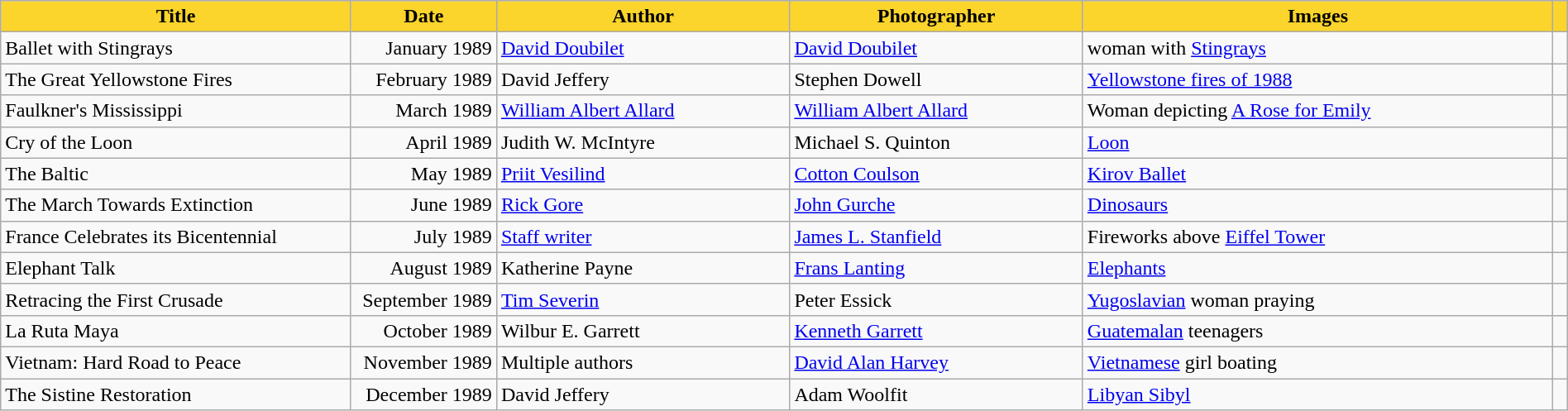<table class="wikitable" style="width:100%">
<tr>
<th scope="col" style="background-color:#fbd42c;" width=275px>Title</th>
<th scope="col" style="background-color:#fbd42c;" width=110>Date</th>
<th scope="col" style="background-color:#fbd42c;">Author</th>
<th scope="col" style="background-color:#fbd42c;">Photographer</th>
<th scope="col" style="background-color:#fbd42c;">Images</th>
<th scope="col" ! style="background-color:#fbd42c;"></th>
</tr>
<tr>
<td scope="row">Ballet with Stingrays</td>
<td style="text-align:right;">January 1989</td>
<td><a href='#'>David Doubilet</a></td>
<td><a href='#'>David Doubilet</a></td>
<td>woman with <a href='#'>Stingrays</a></td>
<td></td>
</tr>
<tr>
<td scope="row">The Great Yellowstone Fires</td>
<td style="text-align:right;">February 1989</td>
<td>David Jeffery</td>
<td>Stephen Dowell</td>
<td><a href='#'>Yellowstone fires of 1988</a></td>
<td></td>
</tr>
<tr>
<td scope="row">Faulkner's Mississippi</td>
<td style="text-align:right;">March 1989</td>
<td><a href='#'>William Albert Allard</a></td>
<td><a href='#'>William Albert Allard</a></td>
<td>Woman depicting <a href='#'>A Rose for Emily</a></td>
<td></td>
</tr>
<tr>
<td scope="row">Cry of the Loon</td>
<td style="text-align:right;">April 1989</td>
<td>Judith W. McIntyre</td>
<td>Michael S. Quinton</td>
<td><a href='#'>Loon</a></td>
<td></td>
</tr>
<tr>
<td scope="row">The Baltic</td>
<td style="text-align:right;">May 1989</td>
<td><a href='#'>Priit Vesilind</a></td>
<td><a href='#'>Cotton Coulson</a></td>
<td><a href='#'>Kirov Ballet</a></td>
<td></td>
</tr>
<tr>
<td scope="row">The March Towards Extinction</td>
<td style="text-align:right;">June 1989</td>
<td><a href='#'>Rick Gore</a></td>
<td><a href='#'>John Gurche</a></td>
<td><a href='#'>Dinosaurs</a></td>
<td></td>
</tr>
<tr>
<td scope="row">France Celebrates its Bicentennial</td>
<td style="text-align:right;">July 1989</td>
<td><a href='#'>Staff writer</a></td>
<td><a href='#'>James L. Stanfield</a></td>
<td>Fireworks above <a href='#'>Eiffel Tower</a></td>
<td></td>
</tr>
<tr>
<td scope="row">Elephant Talk</td>
<td style="text-align:right;">August 1989</td>
<td>Katherine Payne</td>
<td><a href='#'>Frans Lanting</a></td>
<td><a href='#'>Elephants</a></td>
<td></td>
</tr>
<tr>
<td scope="row">Retracing the First Crusade</td>
<td style="text-align:right;">September 1989</td>
<td><a href='#'>Tim Severin</a></td>
<td>Peter Essick</td>
<td><a href='#'>Yugoslavian</a> woman praying</td>
<td></td>
</tr>
<tr>
<td scope="row">La Ruta Maya</td>
<td style="text-align:right;">October 1989</td>
<td>Wilbur E. Garrett</td>
<td><a href='#'>Kenneth Garrett</a></td>
<td><a href='#'>Guatemalan</a> teenagers</td>
<td></td>
</tr>
<tr>
<td scope="row">Vietnam: Hard Road to Peace</td>
<td style="text-align:right;">November 1989</td>
<td>Multiple authors</td>
<td><a href='#'>David Alan Harvey</a></td>
<td><a href='#'>Vietnamese</a> girl boating</td>
<td></td>
</tr>
<tr>
<td scope="row">The Sistine Restoration</td>
<td style="text-align:right;">December 1989</td>
<td>David Jeffery</td>
<td>Adam Woolfit</td>
<td><a href='#'>Libyan Sibyl</a></td>
<td></td>
</tr>
</table>
